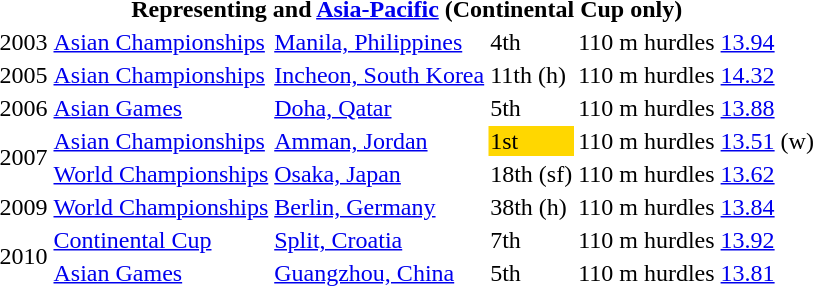<table>
<tr>
<th colspan="6">Representing  and  <a href='#'>Asia-Pacific</a> (Continental Cup only)</th>
</tr>
<tr>
<td>2003</td>
<td><a href='#'>Asian Championships</a></td>
<td><a href='#'>Manila, Philippines</a></td>
<td>4th</td>
<td>110 m hurdles</td>
<td><a href='#'>13.94</a></td>
</tr>
<tr>
<td>2005</td>
<td><a href='#'>Asian Championships</a></td>
<td><a href='#'>Incheon, South Korea</a></td>
<td>11th (h)</td>
<td>110 m hurdles</td>
<td><a href='#'>14.32</a></td>
</tr>
<tr>
<td>2006</td>
<td><a href='#'>Asian Games</a></td>
<td><a href='#'>Doha, Qatar</a></td>
<td>5th</td>
<td>110 m hurdles</td>
<td><a href='#'>13.88</a></td>
</tr>
<tr>
<td rowspan=2>2007</td>
<td><a href='#'>Asian Championships</a></td>
<td><a href='#'>Amman, Jordan</a></td>
<td bgcolor=gold>1st</td>
<td>110 m hurdles</td>
<td><a href='#'>13.51</a> (w)</td>
</tr>
<tr>
<td><a href='#'>World Championships</a></td>
<td><a href='#'>Osaka, Japan</a></td>
<td>18th (sf)</td>
<td>110 m hurdles</td>
<td><a href='#'>13.62</a></td>
</tr>
<tr>
<td>2009</td>
<td><a href='#'>World Championships</a></td>
<td><a href='#'>Berlin, Germany</a></td>
<td>38th (h)</td>
<td>110 m hurdles</td>
<td><a href='#'>13.84</a></td>
</tr>
<tr>
<td rowspan=2>2010</td>
<td><a href='#'>Continental Cup</a></td>
<td><a href='#'>Split, Croatia</a></td>
<td>7th</td>
<td>110 m hurdles</td>
<td><a href='#'>13.92</a></td>
</tr>
<tr>
<td><a href='#'>Asian Games</a></td>
<td><a href='#'>Guangzhou, China</a></td>
<td>5th</td>
<td>110 m hurdles</td>
<td><a href='#'>13.81</a></td>
</tr>
</table>
